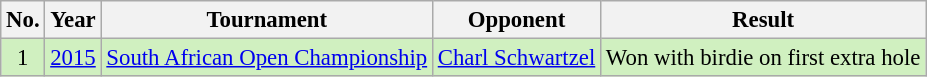<table class="wikitable" style="font-size:95%;">
<tr>
<th>No.</th>
<th>Year</th>
<th>Tournament</th>
<th>Opponent</th>
<th>Result</th>
</tr>
<tr style="background:#D0F0C0;">
<td align=center>1</td>
<td><a href='#'>2015</a></td>
<td><a href='#'>South African Open Championship</a></td>
<td> <a href='#'>Charl Schwartzel</a></td>
<td>Won with birdie on first extra hole</td>
</tr>
</table>
